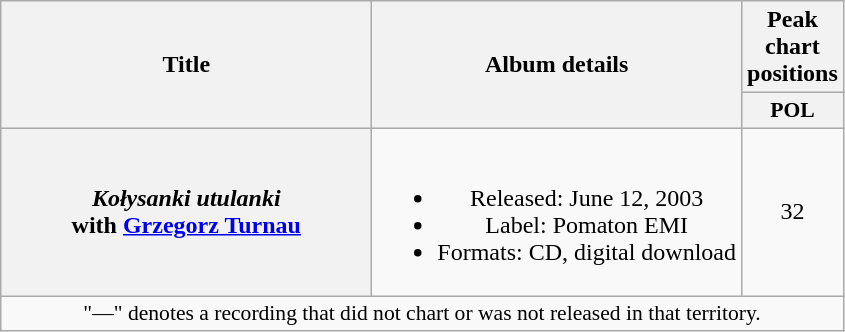<table class="wikitable plainrowheaders" style="text-align:center;">
<tr>
<th scope="col" rowspan="2" style="width:15em;">Title</th>
<th scope="col" rowspan="2">Album details</th>
<th scope="col" colspan="1">Peak chart positions</th>
</tr>
<tr>
<th scope="col" style="width:3em;font-size:90%;">POL<br></th>
</tr>
<tr>
<th scope="row"><em>Kołysanki utulanki</em><br>with <a href='#'>Grzegorz Turnau</a></th>
<td><br><ul><li>Released: June 12, 2003</li><li>Label: Pomaton EMI</li><li>Formats: CD, digital download</li></ul></td>
<td>32</td>
</tr>
<tr>
<td colspan="20" style="font-size:90%">"—" denotes a recording that did not chart or was not released in that territory.</td>
</tr>
</table>
